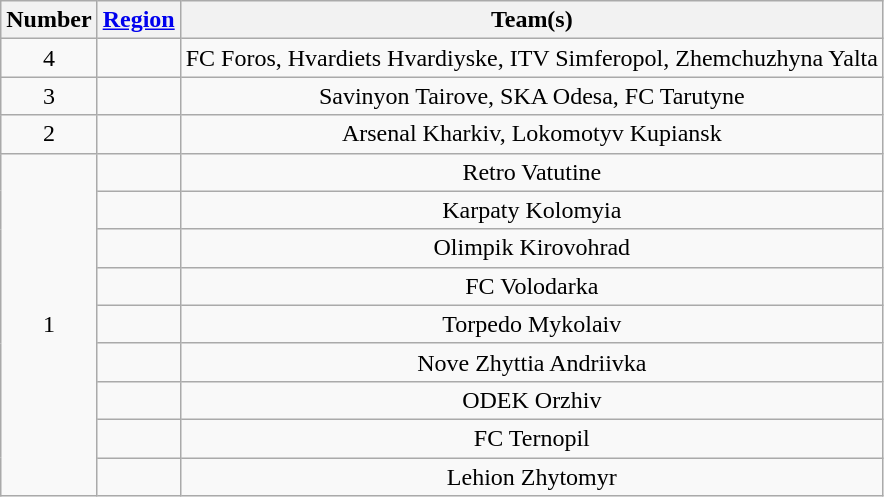<table class="wikitable" style="text-align:center">
<tr>
<th>Number</th>
<th><a href='#'>Region</a></th>
<th>Team(s)</th>
</tr>
<tr>
<td rowspan="1">4</td>
<td align="left"></td>
<td>FC Foros, Hvardiets Hvardiyske, ITV Simferopol, Zhemchuzhyna Yalta</td>
</tr>
<tr>
<td rowspan="1">3</td>
<td align="left"></td>
<td>Savinyon Tairove, SKA Odesa, FC Tarutyne</td>
</tr>
<tr>
<td rowspan="1">2</td>
<td align="left"></td>
<td>Arsenal Kharkiv, Lokomotyv Kupiansk</td>
</tr>
<tr>
<td rowspan="16">1</td>
<td align="left"></td>
<td>Retro Vatutine</td>
</tr>
<tr>
<td align="left"></td>
<td>Karpaty Kolomyia</td>
</tr>
<tr>
<td align="left"></td>
<td>Olimpik Kirovohrad</td>
</tr>
<tr>
<td align="left"></td>
<td>FC Volodarka</td>
</tr>
<tr>
<td align="left"></td>
<td>Torpedo Mykolaiv</td>
</tr>
<tr>
<td align="left"></td>
<td>Nove Zhyttia Andriivka</td>
</tr>
<tr>
<td align="left"></td>
<td>ODEK Orzhiv</td>
</tr>
<tr>
<td align="left"></td>
<td>FC Ternopil</td>
</tr>
<tr>
<td align="left"></td>
<td>Lehion Zhytomyr</td>
</tr>
</table>
